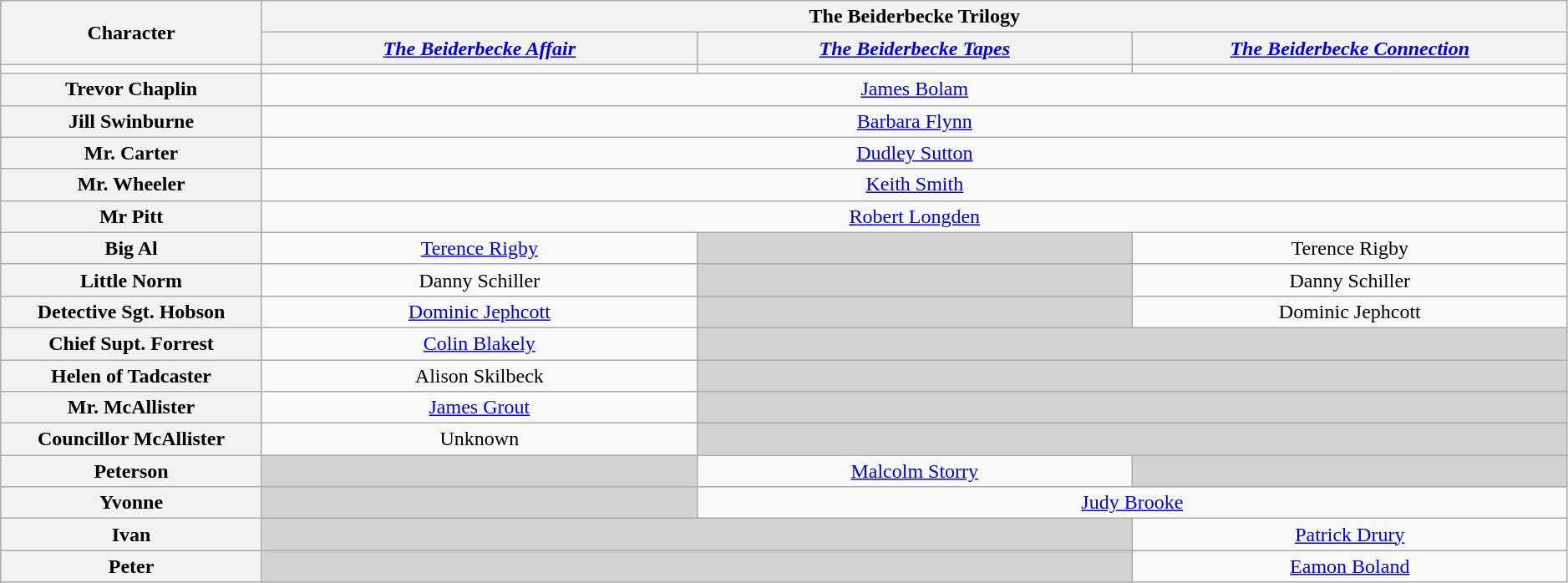<table class="wikitable" style="text-align:center" width=99%>
<tr>
<th rowspan="2" width="15%">Character</th>
<th colspan="3" align="center">The Beiderbecke Trilogy</th>
</tr>
<tr>
<th align="center" width="25%"><em><a href='#'>The Beiderbecke Affair</a></em></th>
<th align="center" width="25%"><em><a href='#'>The Beiderbecke Tapes</a></em></th>
<th align="center" width="25%"><em><a href='#'>The Beiderbecke Connection</a></em></th>
</tr>
<tr>
<td colspan="1" align="center"></td>
<td colspan="1" align="center"></td>
<td colspan="1" align="center"></td>
<td colspan="1" align="center"></td>
</tr>
<tr>
<th>Trevor Chaplin</th>
<td colspan="3"><a href='#'>James Bolam</a></td>
</tr>
<tr>
<th>Jill Swinburne</th>
<td colspan="3"><a href='#'>Barbara Flynn</a></td>
</tr>
<tr>
<th>Mr. Carter</th>
<td colspan="3"><a href='#'>Dudley Sutton</a></td>
</tr>
<tr>
<th>Mr. Wheeler</th>
<td colspan="3"><a href='#'>Keith Smith</a></td>
</tr>
<tr>
<th>Mr Pitt</th>
<td colspan="3"><a href='#'>Robert Longden</a></td>
</tr>
<tr>
<th>Big Al</th>
<td><a href='#'>Terence Rigby</a></td>
<td colspan="1" style="background-color:lightgrey;"> </td>
<td>Terence Rigby</td>
</tr>
<tr>
<th>Little Norm</th>
<td>Danny Schiller</td>
<td colspan="1" style="background-color:lightgrey;"> </td>
<td>Danny Schiller</td>
</tr>
<tr>
<th>Detective Sgt. Hobson</th>
<td><a href='#'>Dominic Jephcott</a></td>
<td colspan="1" style="background-color:lightgrey;"> </td>
<td>Dominic Jephcott</td>
</tr>
<tr>
<th>Chief Supt. Forrest</th>
<td><a href='#'>Colin Blakely</a></td>
<td colspan="2" style="background-color:lightgrey;"> </td>
</tr>
<tr>
<th>Helen of Tadcaster</th>
<td>Alison Skilbeck</td>
<td colspan="2" style="background-color:lightgrey;"> </td>
</tr>
<tr>
<th>Mr. McAllister</th>
<td><a href='#'>James Grout</a></td>
<td colspan="2" style="background-color:lightgrey;"> </td>
</tr>
<tr>
<th>Councillor  McAllister</th>
<td>Unknown</td>
<td colspan="2" style="background-color:lightgrey;"> </td>
</tr>
<tr>
<th>Peterson</th>
<td colspan="1" style="background-color:lightgrey;"> </td>
<td><a href='#'>Malcolm Storry</a></td>
<td colspan="1" style="background-color:lightgrey;"> </td>
</tr>
<tr>
<th>Yvonne</th>
<td colspan="1" style="background-color:lightgrey;"> </td>
<td colspan="2"><a href='#'>Judy Brooke</a></td>
</tr>
<tr>
<th>Ivan</th>
<td colspan="2" style="background-color:lightgrey;"> </td>
<td><a href='#'>Patrick Drury</a></td>
</tr>
<tr>
<th>Peter</th>
<td colspan="2" style="background-color:lightgrey;"> </td>
<td><a href='#'>Eamon Boland</a></td>
</tr>
</table>
